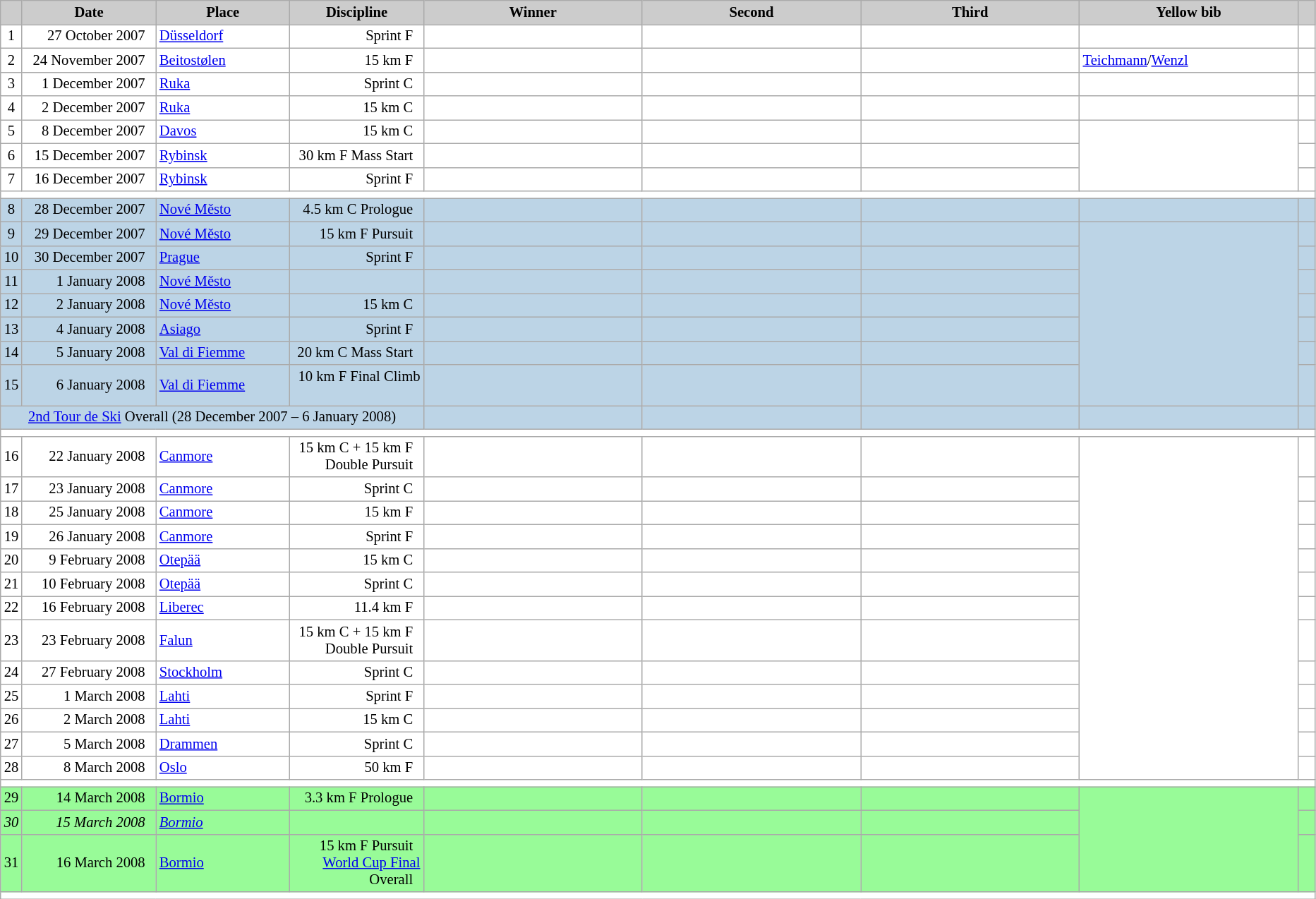<table class="wikitable plainrowheaders" style="background:#fff; font-size:86%; line-height:16px; border:grey solid 1px; border-collapse:collapse;">
<tr style="background:#ccc; text-align:center;">
<th scope="col" style="background:#ccc; width=20 px;"></th>
<th scope="col" style="background:#ccc; width:120px;">Date</th>
<th scope="col" style="background:#ccc; width:120px;">Place</th>
<th scope="col" style="background:#ccc; width:120px;">Discipline</th>
<th scope="col" style="background:#ccc; width:200px;">Winner</th>
<th scope="col" style="background:#ccc; width:200px;">Second</th>
<th scope="col" style="background:#ccc; width:200px;">Third</th>
<th scope="col" style="background:#ccc; width:200px;">Yellow bib</th>
<th scope="col" style="background:#ccc; width:10px;"></th>
</tr>
<tr>
<td align=center>1</td>
<td align=right>27 October 2007  </td>
<td> <a href='#'>Düsseldorf</a></td>
<td align=right>Sprint F  </td>
<td></td>
<td></td>
<td></td>
<td></td>
<td></td>
</tr>
<tr>
<td align=center>2</td>
<td align=right>24 November 2007  </td>
<td> <a href='#'>Beitostølen</a></td>
<td align=right>15 km F  </td>
<td></td>
<td></td>
<td></td>
<td> <a href='#'>Teichmann</a>/<a href='#'>Wenzl</a></td>
<td></td>
</tr>
<tr>
<td align=center>3</td>
<td align=right>1 December 2007  </td>
<td> <a href='#'>Ruka</a></td>
<td align=right>Sprint C  </td>
<td></td>
<td></td>
<td></td>
<td></td>
<td></td>
</tr>
<tr>
<td align=center>4</td>
<td align=right>2 December 2007  </td>
<td> <a href='#'>Ruka</a></td>
<td align=right>15 km C  </td>
<td></td>
<td></td>
<td></td>
<td></td>
<td></td>
</tr>
<tr>
<td align=center>5</td>
<td align=right>8 December 2007  </td>
<td> <a href='#'>Davos</a></td>
<td align=right>15 km C  </td>
<td></td>
<td></td>
<td></td>
<td rowspan=3></td>
<td></td>
</tr>
<tr>
<td align=center>6</td>
<td align=right>15 December 2007  </td>
<td> <a href='#'>Rybinsk</a></td>
<td align=right>30 km F Mass Start  </td>
<td></td>
<td></td>
<td></td>
<td></td>
</tr>
<tr>
<td align=center>7</td>
<td align=right>16 December 2007  </td>
<td> <a href='#'>Rybinsk</a></td>
<td align=right>Sprint F  </td>
<td></td>
<td></td>
<td></td>
<td></td>
</tr>
<tr>
<td colspan="9"></td>
</tr>
<tr bgcolor=#BCD4E6>
<td align=center>8</td>
<td align=right>28 December 2007  </td>
<td> <a href='#'>Nové Město</a></td>
<td align=right>4.5 km C Prologue  </td>
<td></td>
<td></td>
<td></td>
<td></td>
<td></td>
</tr>
<tr bgcolor=#BCD4E6>
<td align=center>9</td>
<td align=right>29 December 2007  </td>
<td> <a href='#'>Nové Město</a></td>
<td align=right>15 km F Pursuit  </td>
<td></td>
<td></td>
<td></td>
<td rowspan=7></td>
<td></td>
</tr>
<tr bgcolor=#BCD4E6>
<td align=center>10</td>
<td align=right>30 December 2007  </td>
<td> <a href='#'>Prague</a></td>
<td align=right>Sprint F  </td>
<td></td>
<td></td>
<td></td>
<td></td>
</tr>
<tr bgcolor=#BCD4E6>
<td align=center>11</td>
<td align=right>1 January 2008  </td>
<td> <a href='#'>Nové Město</a></td>
<td align=right>  </td>
<td></td>
<td></td>
<td></td>
<td></td>
</tr>
<tr bgcolor=#BCD4E6>
<td align=center>12</td>
<td align=right>2 January 2008  </td>
<td> <a href='#'>Nové Město</a></td>
<td align=right>15 km C  </td>
<td></td>
<td></td>
<td></td>
<td></td>
</tr>
<tr bgcolor=#BCD4E6>
<td align=center>13</td>
<td align=right>4 January 2008  </td>
<td> <a href='#'>Asiago</a></td>
<td align=right>Sprint F  </td>
<td></td>
<td></td>
<td></td>
<td></td>
</tr>
<tr bgcolor=#BCD4E6>
<td align=center>14</td>
<td align=right>5 January 2008  </td>
<td> <a href='#'>Val di Fiemme</a></td>
<td align=right>20 km C Mass Start  </td>
<td></td>
<td></td>
<td></td>
<td></td>
</tr>
<tr bgcolor=#BCD4E6>
<td align=center>15</td>
<td align=right>6 January 2008  </td>
<td> <a href='#'>Val di Fiemme</a></td>
<td align=right>10 km F Final Climb  </td>
<td></td>
<td></td>
<td></td>
<td></td>
</tr>
<tr bgcolor=#BCD4E6>
<td colspan=4 align=center><a href='#'>2nd Tour de Ski</a> Overall (28 December 2007 – 6 January 2008)</td>
<td></td>
<td></td>
<td></td>
<td></td>
<td></td>
</tr>
<tr>
<td colspan="9"></td>
</tr>
<tr>
<td align=center>16</td>
<td align=right>22 January 2008  </td>
<td> <a href='#'>Canmore</a></td>
<td align=right>15 km C + 15 km F  <br>Double Pursuit  </td>
<td></td>
<td></td>
<td></td>
<td rowspan=13></td>
<td></td>
</tr>
<tr>
<td align=center>17</td>
<td align=right>23 January 2008  </td>
<td> <a href='#'>Canmore</a></td>
<td align=right>Sprint C  </td>
<td></td>
<td></td>
<td></td>
<td></td>
</tr>
<tr>
<td align=center>18</td>
<td align=right>25 January 2008  </td>
<td> <a href='#'>Canmore</a></td>
<td align=right>15 km F  </td>
<td></td>
<td></td>
<td></td>
<td></td>
</tr>
<tr>
<td align=center>19</td>
<td align=right>26 January 2008  </td>
<td> <a href='#'>Canmore</a></td>
<td align=right>Sprint F  </td>
<td></td>
<td></td>
<td></td>
<td></td>
</tr>
<tr>
<td align=center>20</td>
<td align=right>9 February 2008  </td>
<td> <a href='#'>Otepää</a></td>
<td align=right>15 km C  </td>
<td></td>
<td></td>
<td></td>
<td></td>
</tr>
<tr>
<td align=center>21</td>
<td align=right>10 February 2008  </td>
<td> <a href='#'>Otepää</a></td>
<td align=right>Sprint C  </td>
<td></td>
<td></td>
<td></td>
<td></td>
</tr>
<tr>
<td align=center>22</td>
<td align=right>16 February 2008  </td>
<td> <a href='#'>Liberec</a></td>
<td align=right>11.4 km F  </td>
<td></td>
<td></td>
<td></td>
<td></td>
</tr>
<tr>
<td align=center>23</td>
<td align=right>23 February 2008  </td>
<td> <a href='#'>Falun</a></td>
<td align=right>15 km C + 15 km F  <br>Double Pursuit  </td>
<td></td>
<td></td>
<td></td>
<td></td>
</tr>
<tr>
<td align=center>24</td>
<td align=right>27 February 2008  </td>
<td> <a href='#'>Stockholm</a></td>
<td align=right>Sprint C  </td>
<td></td>
<td></td>
<td></td>
<td></td>
</tr>
<tr>
<td align=center>25</td>
<td align=right>1 March 2008  </td>
<td> <a href='#'>Lahti</a></td>
<td align=right>Sprint F  </td>
<td></td>
<td></td>
<td></td>
<td></td>
</tr>
<tr>
<td align=center>26</td>
<td align=right>2 March 2008  </td>
<td> <a href='#'>Lahti</a></td>
<td align=right>15 km C  </td>
<td></td>
<td></td>
<td></td>
<td></td>
</tr>
<tr>
<td align=center>27</td>
<td align=right>5 March 2008  </td>
<td> <a href='#'>Drammen</a></td>
<td align=right>Sprint C  </td>
<td></td>
<td></td>
<td></td>
<td></td>
</tr>
<tr>
<td align=center>28</td>
<td align=right>8 March 2008  </td>
<td> <a href='#'>Oslo</a></td>
<td align=right>50 km F  </td>
<td></td>
<td></td>
<td></td>
<td></td>
</tr>
<tr>
<td colspan="9"></td>
</tr>
<tr bgcolor="#98FB98">
<td align=center>29</td>
<td align=right>14 March 2008  </td>
<td> <a href='#'>Bormio</a></td>
<td align=right>3.3 km F Prologue  </td>
<td></td>
<td></td>
<td></td>
<td rowspan=3></td>
<td></td>
</tr>
<tr bgcolor="#98FB98">
<td align=center><em>30</em></td>
<td align=right><em>15 March 2008</em>  </td>
<td><em> <a href='#'>Bormio</a></em></td>
<td align=right>  </td>
<td><em></em></td>
<td><em></em></td>
<td><em></em></td>
<td></td>
</tr>
<tr bgcolor="#98FB98">
<td align=center>31</td>
<td align=right>16 March 2008  </td>
<td> <a href='#'>Bormio</a></td>
<td align=right>15 km F Pursuit  <br><a href='#'>World Cup Final</a> Overall  </td>
<td></td>
<td></td>
<td></td>
<td></td>
</tr>
<tr>
<td colspan="9"></td>
</tr>
</table>
